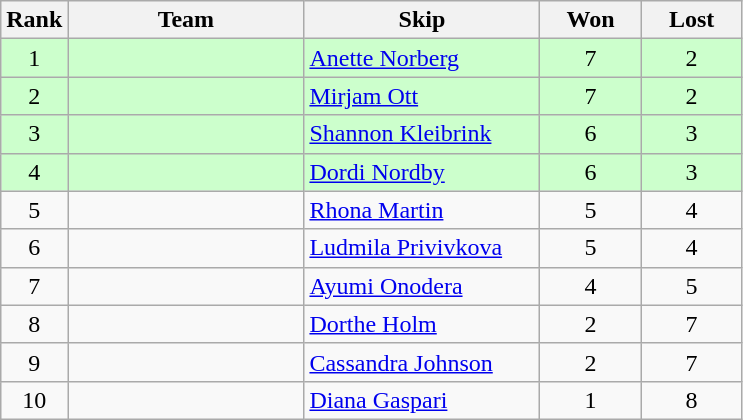<table class="wikitable" style="text-align:center;">
<tr>
<th width=25>Rank</th>
<th width=150>Team</th>
<th width=150>Skip</th>
<th width=60>Won</th>
<th width=60>Lost</th>
</tr>
<tr bgcolor="#ccffcc">
<td>1</td>
<td align=left></td>
<td align=left><a href='#'>Anette Norberg</a></td>
<td>7</td>
<td>2</td>
</tr>
<tr bgcolor="#ccffcc">
<td>2</td>
<td align=left></td>
<td align=left><a href='#'>Mirjam Ott</a></td>
<td>7</td>
<td>2</td>
</tr>
<tr bgcolor="#ccffcc">
<td>3</td>
<td align=left></td>
<td align=left><a href='#'>Shannon Kleibrink</a></td>
<td>6</td>
<td>3</td>
</tr>
<tr bgcolor="#ccffcc">
<td>4</td>
<td align=left></td>
<td align=left><a href='#'>Dordi Nordby</a></td>
<td>6</td>
<td>3</td>
</tr>
<tr>
<td>5</td>
<td align=left></td>
<td align=left><a href='#'>Rhona Martin</a></td>
<td>5</td>
<td>4</td>
</tr>
<tr>
<td>6</td>
<td align=left></td>
<td align=left><a href='#'>Ludmila Privivkova</a></td>
<td>5</td>
<td>4</td>
</tr>
<tr>
<td>7</td>
<td align=left></td>
<td align=left><a href='#'>Ayumi Onodera</a></td>
<td>4</td>
<td>5</td>
</tr>
<tr>
<td>8</td>
<td align=left></td>
<td align=left><a href='#'>Dorthe Holm</a></td>
<td>2</td>
<td>7</td>
</tr>
<tr>
<td>9</td>
<td align=left></td>
<td align=left><a href='#'>Cassandra Johnson</a></td>
<td>2</td>
<td>7</td>
</tr>
<tr>
<td>10</td>
<td align=left></td>
<td align=left><a href='#'>Diana Gaspari</a></td>
<td>1</td>
<td>8</td>
</tr>
</table>
